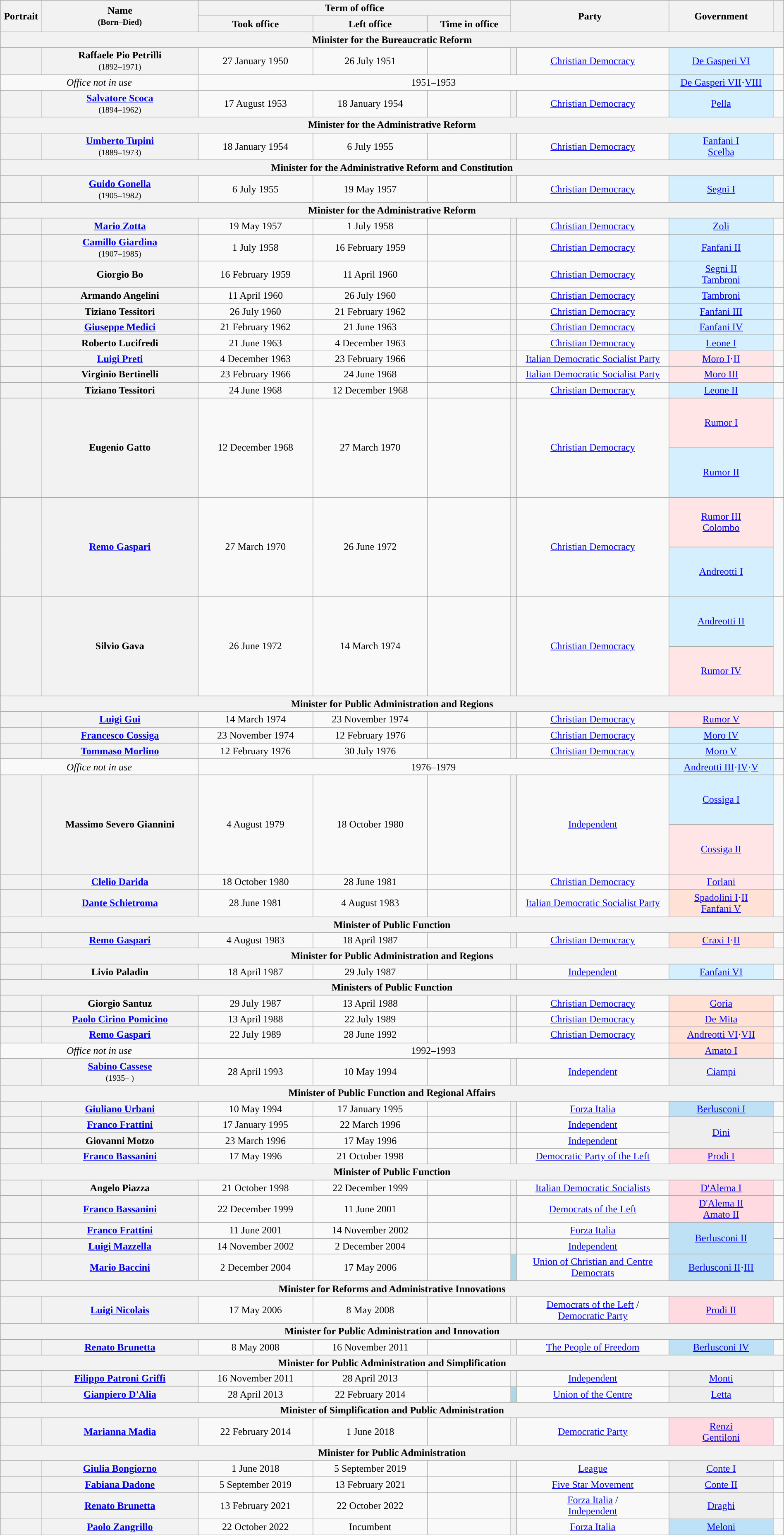<table class="wikitable" style="text-align:center; style="width=100%">
<tr>
<th width=1% rowspan=2>Portrait</th>
<th width=15% rowspan=2>Name<br><small>(Born–Died)</small></th>
<th width=30% colspan=3>Term of office</th>
<th width=15% rowspan=2 colspan=2>Party</th>
<th width=10% rowspan=2>Government</th>
<th width=1% rowspan=2></th>
</tr>
<tr style="text-align:center;">
<th width=11%>Took office</th>
<th width=11%>Left office</th>
<th width=8%>Time in office</th>
</tr>
<tr>
<th colspan=9>Minister for the Bureaucratic Reform</th>
</tr>
<tr>
<th></th>
<th scope="row" style="font-weight:normal"><strong>Raffaele Pio Petrilli</strong><br><small>(1892–1971)</small></th>
<td>27 January 1950</td>
<td>26 July 1951</td>
<td></td>
<th style="background:"></th>
<td><a href='#'>Christian Democracy</a></td>
<td bgcolor=#D5EFFF><a href='#'>De Gasperi VI</a></td>
<td></td>
</tr>
<tr>
<td colspan=2><em>Office not in use</em></td>
<td colspan=5 align="center">1951–1953</td>
<td bgcolor=#D5EFFF><a href='#'>De Gasperi VII</a>·<a href='#'>VIII</a></td>
<td></td>
</tr>
<tr>
<th></th>
<th scope="row" style="font-weight:normal"><strong><a href='#'>Salvatore Scoca</a></strong><br><small>(1894–1962)</small></th>
<td>17 August 1953</td>
<td>18 January 1954</td>
<td></td>
<th style="background:"></th>
<td><a href='#'>Christian Democracy</a></td>
<td bgcolor=#D5EFFF><a href='#'>Pella</a></td>
<td></td>
</tr>
<tr>
<th colspan=9>Minister for the Administrative Reform</th>
</tr>
<tr>
<th></th>
<th scope="row" style="font-weight:normal"><strong><a href='#'>Umberto Tupini</a></strong><br><small>(1889–1973)</small></th>
<td>18 January 1954</td>
<td>6 July 1955</td>
<td></td>
<th style="background:"></th>
<td><a href='#'>Christian Democracy</a></td>
<td bgcolor=#D5EFFF><a href='#'>Fanfani I</a><br><a href='#'>Scelba</a></td>
<td></td>
</tr>
<tr>
<th colspan=9>Minister for the Administrative Reform and Constitution</th>
</tr>
<tr>
<th></th>
<th scope="row" style="font-weight:normal"><strong><a href='#'>Guido Gonella</a></strong><br><small>(1905–1982)</small></th>
<td>6 July 1955</td>
<td>19 May 1957</td>
<td></td>
<th style="background:"></th>
<td><a href='#'>Christian Democracy</a></td>
<td bgcolor=#D5EFFF><a href='#'>Segni I</a></td>
<td></td>
</tr>
<tr>
<th colspan=9>Minister for the Administrative Reform</th>
</tr>
<tr>
<th></th>
<th scope="row" style="font-weight:normal"><strong><a href='#'>Mario Zotta</a></strong><br></th>
<td>19 May 1957</td>
<td>1 July 1958</td>
<td></td>
<th style="background:"></th>
<td><a href='#'>Christian Democracy</a></td>
<td bgcolor=#D5EFFF><a href='#'>Zoli</a></td>
<td></td>
</tr>
<tr>
<th></th>
<th scope="row" style="font-weight:normal"><strong><a href='#'>Camillo Giardina</a></strong><br><small>(1907–1985)</small></th>
<td>1 July 1958</td>
<td>16 February 1959</td>
<td></td>
<th style="background:"></th>
<td><a href='#'>Christian Democracy</a></td>
<td bgcolor=#D5EFFF><a href='#'>Fanfani II</a></td>
<td></td>
</tr>
<tr>
<th></th>
<th scope="row" style="font-weight:normal"><strong>Giorgio Bo</strong><br></th>
<td>16 February 1959</td>
<td>11 April 1960</td>
<td></td>
<th style="background:"></th>
<td><a href='#'>Christian Democracy</a></td>
<td bgcolor=#D5EFFF><a href='#'>Segni II</a><br><a href='#'>Tambroni</a></td>
<td></td>
</tr>
<tr>
<th></th>
<th scope="row" style="font-weight:normal"><strong>Armando Angelini</strong><br></th>
<td>11 April 1960</td>
<td>26 July 1960</td>
<td></td>
<th style="background:"></th>
<td><a href='#'>Christian Democracy</a></td>
<td bgcolor=#D5EFFF><a href='#'>Tambroni</a></td>
<td></td>
</tr>
<tr>
<th></th>
<th scope="row" style="font-weight:normal"><strong>Tiziano Tessitori</strong><br></th>
<td>26 July 1960</td>
<td>21 February 1962</td>
<td></td>
<th style="background:"></th>
<td><a href='#'>Christian Democracy</a></td>
<td bgcolor=#D5EFFF><a href='#'>Fanfani III</a></td>
<td></td>
</tr>
<tr>
<th></th>
<th scope="row" style="font-weight:normal"><strong><a href='#'>Giuseppe Medici</a></strong><br></th>
<td>21 February 1962</td>
<td>21 June 1963</td>
<td></td>
<th style="background:"></th>
<td><a href='#'>Christian Democracy</a></td>
<td bgcolor=#D5EFFF><a href='#'>Fanfani IV</a></td>
<td></td>
</tr>
<tr>
<th></th>
<th scope="row" style="font-weight:normal"><strong>Roberto Lucifredi</strong><br></th>
<td>21 June 1963</td>
<td>4 December 1963</td>
<td></td>
<th style="background:"></th>
<td><a href='#'>Christian Democracy</a></td>
<td bgcolor=#D5EFFF><a href='#'>Leone I</a></td>
<td></td>
</tr>
<tr>
<th></th>
<th scope="row" style="font-weight:normal"><strong><a href='#'>Luigi Preti</a></strong><br></th>
<td>4 December 1963</td>
<td>23 February 1966</td>
<td></td>
<th style="background:"></th>
<td><a href='#'>Italian Democratic Socialist Party</a></td>
<td bgcolor=#FFE5E5><a href='#'>Moro I</a>·<a href='#'>II</a></td>
<td></td>
</tr>
<tr>
<th></th>
<th scope="row" style="font-weight:normal"><strong>Virginio Bertinelli</strong><br></th>
<td>23 February 1966</td>
<td>24 June 1968</td>
<td></td>
<th style="background:"></th>
<td><a href='#'>Italian Democratic Socialist Party</a></td>
<td bgcolor=#FFE5E5><a href='#'>Moro III</a></td>
<td></td>
</tr>
<tr>
<th></th>
<th scope="row" style="font-weight:normal"><strong>Tiziano Tessitori</strong><br></th>
<td>24 June 1968</td>
<td>12 December 1968</td>
<td></td>
<th style="background:"></th>
<td><a href='#'>Christian Democracy</a></td>
<td bgcolor=#D5EFFF><a href='#'>Leone II</a></td>
<td></td>
</tr>
<tr style="height:5em;">
<th rowspan=2></th>
<th scope="row" style="font-weight:normal" rowspan=2><strong>Eugenio Gatto</strong><br></th>
<td rowspan=2>12 December 1968</td>
<td rowspan=2>27 March 1970</td>
<td rowspan=2></td>
<th rowspan=2 style="background:"></th>
<td rowspan=2><a href='#'>Christian Democracy</a></td>
<td bgcolor=#FFE5E5><a href='#'>Rumor I</a></td>
<td rowspan=2></td>
</tr>
<tr style="height:5em;">
<td bgcolor=#D5EFFF><a href='#'>Rumor II</a></td>
</tr>
<tr style="height:5em;">
<th rowspan=2></th>
<th scope="row" style="font-weight:normal" rowspan=2><strong><a href='#'>Remo Gaspari</a></strong><br></th>
<td rowspan=2>27 March 1970</td>
<td rowspan=2>26 June 1972</td>
<td rowspan=2></td>
<th rowspan=2 style="background:"></th>
<td rowspan=2><a href='#'>Christian Democracy</a></td>
<td bgcolor=#FFE5E5><a href='#'>Rumor III</a><br><a href='#'>Colombo</a></td>
<td rowspan=2></td>
</tr>
<tr style="height:5em;">
<td bgcolor=#D5EFFF><a href='#'>Andreotti I</a></td>
</tr>
<tr style="height:5em;">
<th rowspan=2></th>
<th scope="row" style="font-weight:normal" rowspan=2><strong>Silvio Gava</strong><br></th>
<td rowspan=2>26 June 1972</td>
<td rowspan=2>14 March 1974</td>
<td rowspan=2></td>
<th rowspan=2 style="background:"></th>
<td rowspan=2><a href='#'>Christian Democracy</a></td>
<td bgcolor=#D5EFFF><a href='#'>Andreotti II</a></td>
<td rowspan=2></td>
</tr>
<tr style="height:5em;">
<td bgcolor=#FFE5E5><a href='#'>Rumor IV</a></td>
</tr>
<tr>
<th colspan=9>Minister for Public Administration and Regions</th>
</tr>
<tr>
<th></th>
<th scope="row" style="font-weight:normal"><strong><a href='#'>Luigi Gui</a></strong><br></th>
<td>14 March 1974</td>
<td>23 November 1974</td>
<td></td>
<th style="background:"></th>
<td><a href='#'>Christian Democracy</a></td>
<td bgcolor=#FFE5E5><a href='#'>Rumor V</a></td>
<td></td>
</tr>
<tr>
<th></th>
<th scope="row" style="font-weight:normal"><strong><a href='#'>Francesco Cossiga</a></strong><br></th>
<td>23 November 1974</td>
<td>12 February 1976</td>
<td></td>
<th style="background:"></th>
<td><a href='#'>Christian Democracy</a></td>
<td bgcolor=#D5EFFF><a href='#'>Moro IV</a></td>
<td></td>
</tr>
<tr>
<th></th>
<th scope="row" style="font-weight:normal"><strong><a href='#'>Tommaso Morlino</a></strong><br></th>
<td>12 February 1976</td>
<td>30 July 1976</td>
<td></td>
<th style="background:"></th>
<td><a href='#'>Christian Democracy</a></td>
<td bgcolor=#D5EFFF><a href='#'>Moro V</a></td>
<td></td>
</tr>
<tr>
<td colspan=2><em>Office not in use</em></td>
<td colspan=5 align="center">1976–1979</td>
<td bgcolor=#D5EFFF><a href='#'>Andreotti III</a>·<a href='#'>IV</a>·<a href='#'>V</a></td>
<td></td>
</tr>
<tr style="height:5em;">
<th rowspan=2></th>
<th scope="row" style="font-weight:normal" rowspan=2><strong>Massimo Severo Giannini</strong><br></th>
<td rowspan=2>4 August 1979</td>
<td rowspan=2>18 October 1980</td>
<td rowspan=2></td>
<th rowspan=2 style="background:"></th>
<td rowspan=2><a href='#'>Independent</a></td>
<td bgcolor=#D5EFFF><a href='#'>Cossiga I</a></td>
<td rowspan=2></td>
</tr>
<tr style="height:5em;">
<td bgcolor=#FFE5E5><a href='#'>Cossiga II</a></td>
</tr>
<tr>
<th></th>
<th scope="row" style="font-weight:normal"><strong><a href='#'>Clelio Darida</a></strong><br></th>
<td>18 October 1980</td>
<td>28 June 1981</td>
<td></td>
<th style="background:"></th>
<td><a href='#'>Christian Democracy</a></td>
<td bgcolor=#FFE5E5><a href='#'>Forlani</a></td>
<td></td>
</tr>
<tr>
<th></th>
<th scope="row" style="font-weight:normal"><strong><a href='#'>Dante Schietroma</a></strong><br></th>
<td>28 June 1981</td>
<td>4 August 1983</td>
<td></td>
<th style="background:"></th>
<td><a href='#'>Italian Democratic Socialist Party</a></td>
<td bgcolor=#FFE2D5><a href='#'>Spadolini I</a>·<a href='#'>II</a><br><a href='#'>Fanfani V</a></td>
</tr>
<tr>
<th colspan=9>Minister of Public Function</th>
</tr>
<tr>
<th></th>
<th scope="row" style="font-weight:normal"><strong><a href='#'>Remo Gaspari</a></strong><br></th>
<td>4 August 1983</td>
<td>18 April 1987</td>
<td></td>
<th style="background:"></th>
<td><a href='#'>Christian Democracy</a></td>
<td bgcolor=#FFE2D5><a href='#'>Craxi I</a>·<a href='#'>II</a></td>
<td></td>
</tr>
<tr>
<th colspan=9>Minister for Public Administration and Regions</th>
</tr>
<tr>
<th></th>
<th scope="row" style="font-weight:normal"><strong>Livio Paladin</strong><br></th>
<td>18 April 1987</td>
<td>29 July 1987</td>
<td></td>
<th style="background:"></th>
<td><a href='#'>Independent</a></td>
<td bgcolor=#D5EFFF><a href='#'>Fanfani VI</a></td>
<td></td>
</tr>
<tr>
<th colspan=9>Ministers of Public Function</th>
</tr>
<tr>
<th></th>
<th scope="row" style="font-weight:normal"><strong>Giorgio Santuz</strong><br></th>
<td>29 July 1987</td>
<td>13 April 1988</td>
<td></td>
<th style="background:"></th>
<td><a href='#'>Christian Democracy</a></td>
<td bgcolor=#FFE2D5><a href='#'>Goria</a></td>
<td></td>
</tr>
<tr>
<th></th>
<th scope="row" style="font-weight:normal"><strong><a href='#'>Paolo Cirino Pomicino</a></strong><br></th>
<td>13 April 1988</td>
<td>22 July 1989</td>
<td></td>
<th style="background:"></th>
<td><a href='#'>Christian Democracy</a></td>
<td bgcolor=#FFE2D5><a href='#'>De Mita</a></td>
<td></td>
</tr>
<tr>
<th></th>
<th scope="row" style="font-weight:normal"><strong><a href='#'>Remo Gaspari</a></strong><br></th>
<td>22 July 1989</td>
<td>28 June 1992</td>
<td></td>
<th style="background:"></th>
<td><a href='#'>Christian Democracy</a></td>
<td bgcolor=#FFE2D5><a href='#'>Andreotti VI</a>·<a href='#'>VII</a></td>
<td></td>
</tr>
<tr>
<td colspan=2><em>Office not in use</em></td>
<td colspan=5 align="center">1992–1993</td>
<td bgcolor=#FFE2D5><a href='#'>Amato I</a></td>
<td></td>
</tr>
<tr>
<th></th>
<th scope="row" style="font-weight:normal"><strong><a href='#'>Sabino Cassese</a></strong><br><small>(1935– )</small></th>
<td>28 April 1993</td>
<td>10 May 1994</td>
<td></td>
<th style="background:"></th>
<td><a href='#'>Independent</a></td>
<td bgcolor=#EEEEEE><a href='#'>Ciampi</a></td>
<td></td>
</tr>
<tr>
<th colspan=9>Minister of Public Function and Regional Affairs</th>
</tr>
<tr>
<th></th>
<th scope="row" style="font-weight:normal"><strong><a href='#'>Giuliano Urbani</a></strong><br></th>
<td>10 May 1994</td>
<td>17 January 1995</td>
<td></td>
<th style="background:"></th>
<td><a href='#'>Forza Italia</a></td>
<td bgcolor=#BEE1F5><a href='#'>Berlusconi I</a></td>
<td></td>
</tr>
<tr>
<th></th>
<th scope="row" style="font-weight:normal"><strong><a href='#'>Franco Frattini</a></strong><br></th>
<td>17 January 1995</td>
<td>22 March 1996</td>
<td></td>
<th style="background:"></th>
<td><a href='#'>Independent</a></td>
<td rowspan=2 bgcolor=#EEEEEE><a href='#'>Dini</a></td>
<td></td>
</tr>
<tr>
<th></th>
<th scope="row" style="font-weight:normal"><strong>Giovanni Motzo</strong><br></th>
<td>23 March 1996</td>
<td>17 May 1996</td>
<td></td>
<th style="background:"></th>
<td><a href='#'>Independent</a></td>
<td></td>
</tr>
<tr>
<th></th>
<th scope="row" style="font-weight:normal"><strong><a href='#'>Franco Bassanini</a></strong><br></th>
<td>17 May 1996</td>
<td>21 October 1998</td>
<td></td>
<th style="background:"></th>
<td><a href='#'>Democratic Party of the Left</a></td>
<td bgcolor=#FFDAE1><a href='#'>Prodi I</a></td>
<td></td>
</tr>
<tr>
<th colspan=9>Minister of Public Function</th>
</tr>
<tr>
<th></th>
<th scope="row" style="font-weight:normal"><strong>Angelo Piazza</strong><br></th>
<td>21 October 1998</td>
<td>22 December 1999</td>
<td></td>
<th style="background:"></th>
<td><a href='#'>Italian Democratic Socialists</a></td>
<td bgcolor=#FFDAE1><a href='#'>D'Alema I</a></td>
<td></td>
</tr>
<tr>
<th></th>
<th scope="row" style="font-weight:normal"><strong><a href='#'>Franco Bassanini</a></strong><br></th>
<td>22 December 1999</td>
<td>11 June 2001</td>
<td></td>
<th style="background:"></th>
<td><a href='#'>Democrats of the Left</a></td>
<td bgcolor=#FFDAE1><a href='#'>D'Alema II</a><br><a href='#'>Amato II</a></td>
<td></td>
</tr>
<tr>
<th></th>
<th scope="row" style="font-weight:normal"><strong><a href='#'>Franco Frattini</a></strong><br></th>
<td>11 June 2001</td>
<td>14 November 2002</td>
<td></td>
<th style="background:"></th>
<td><a href='#'>Forza Italia</a></td>
<td rowspan=2 bgcolor=#BEE1F5><a href='#'>Berlusconi II</a></td>
<td></td>
</tr>
<tr>
<th></th>
<th scope="row" style="font-weight:normal"><strong><a href='#'>Luigi Mazzella</a></strong><br></th>
<td>14 November 2002</td>
<td>2 December 2004</td>
<td></td>
<th style="background:"></th>
<td><a href='#'>Independent</a></td>
<td></td>
</tr>
<tr>
<th></th>
<th scope="row" style="font-weight:normal"><strong><a href='#'>Mario Baccini</a></strong><br></th>
<td>2 December 2004</td>
<td>17 May 2006</td>
<td></td>
<th style="background:lightblue;"></th>
<td><a href='#'>Union of Christian and Centre Democrats</a></td>
<td bgcolor=#BEE1F5><a href='#'>Berlusconi II</a>·<a href='#'>III</a></td>
<td></td>
</tr>
<tr>
<th colspan=9>Minister for Reforms and Administrative Innovations</th>
</tr>
<tr>
<th></th>
<th scope="row" style="font-weight:normal"><strong><a href='#'>Luigi Nicolais</a></strong><br></th>
<td>17 May 2006</td>
<td>8 May 2008</td>
<td></td>
<th style="background:"></th>
<td><a href='#'>Democrats of the Left</a> /<br><a href='#'>Democratic Party</a></td>
<td bgcolor=#FFDAE1><a href='#'>Prodi II</a></td>
<td></td>
</tr>
<tr>
<th colspan=9>Minister for Public Administration and Innovation</th>
</tr>
<tr>
<th></th>
<th scope="row" style="font-weight:normal"><strong><a href='#'>Renato Brunetta</a></strong><br></th>
<td>8 May 2008</td>
<td>16 November 2011</td>
<td></td>
<th style="background:"></th>
<td><a href='#'>The People of Freedom</a></td>
<td bgcolor=#BEE1F5><a href='#'>Berlusconi IV</a></td>
<td></td>
</tr>
<tr>
<th colspan=9>Minister for Public Administration and Simplification</th>
</tr>
<tr>
<th></th>
<th scope="row" style="font-weight:normal"><strong><a href='#'>Filippo Patroni Griffi</a></strong><br></th>
<td>16 November 2011</td>
<td>28 April 2013</td>
<td></td>
<th style="background:"></th>
<td><a href='#'>Independent</a></td>
<td bgcolor=#EEEEEE><a href='#'>Monti</a></td>
<td></td>
</tr>
<tr>
<th></th>
<th scope="row" style="font-weight:normal"><strong><a href='#'>Gianpiero D'Alia</a></strong><br></th>
<td>28 April 2013</td>
<td>22 February 2014</td>
<td></td>
<th style="background:lightblue;"></th>
<td><a href='#'>Union of the Centre</a></td>
<td bgcolor=#EEEEEE><a href='#'>Letta</a></td>
<td></td>
</tr>
<tr>
<th colspan=9>Minister of Simplification and Public Administration</th>
</tr>
<tr>
<th></th>
<th scope="row" style="font-weight:normal"><strong><a href='#'>Marianna Madia</a></strong><br></th>
<td>22 February 2014</td>
<td>1 June 2018</td>
<td></td>
<th style="background:"></th>
<td><a href='#'>Democratic Party</a></td>
<td bgcolor=#FFDAE1><a href='#'>Renzi</a><br><a href='#'>Gentiloni</a></td>
<td></td>
</tr>
<tr>
<th colspan=9>Minister for Public Administration</th>
</tr>
<tr>
<th></th>
<th scope="row" style="font-weight:normal"><strong><a href='#'>Giulia Bongiorno</a></strong><br></th>
<td>1 June 2018</td>
<td>5 September 2019</td>
<td></td>
<th style="background:"></th>
<td><a href='#'>League</a></td>
<td bgcolor=#EEEEEE><a href='#'>Conte I</a></td>
<td></td>
</tr>
<tr>
<th></th>
<th scope="row" style="font-weight:normal"><strong><a href='#'>Fabiana Dadone</a></strong><br></th>
<td>5 September 2019</td>
<td>13 February 2021</td>
<td></td>
<th style="background:"></th>
<td><a href='#'>Five Star Movement</a></td>
<td bgcolor=#EEEEEE><a href='#'>Conte II</a></td>
<td></td>
</tr>
<tr>
<th></th>
<th scope="row" style="font-weight:normal"><strong><a href='#'>Renato Brunetta</a></strong><br></th>
<td>13 February 2021</td>
<td>22 October 2022</td>
<td></td>
<th style="background:"></th>
<td><a href='#'>Forza Italia</a> /<br><a href='#'>Independent</a></td>
<td bgcolor=#EEEEEE><a href='#'>Draghi</a></td>
<td></td>
</tr>
<tr>
<th></th>
<th scope="row" style="font-weight:normal"><strong><a href='#'>Paolo Zangrillo</a></strong><br></th>
<td>22 October 2022</td>
<td>Incumbent</td>
<td></td>
<th style="background:"></th>
<td><a href='#'>Forza Italia</a></td>
<td bgcolor=#BEE1F5><a href='#'>Meloni</a></td>
<td></td>
</tr>
<tr>
</tr>
</table>
